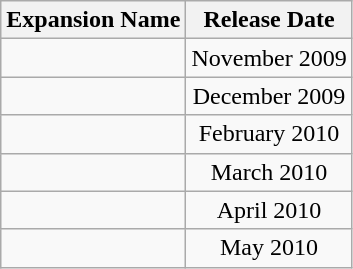<table class="wikitable" style="text-align:center">
<tr>
<th>Expansion Name</th>
<th>Release Date</th>
</tr>
<tr>
<td></td>
<td>November 2009</td>
</tr>
<tr>
<td></td>
<td>December 2009</td>
</tr>
<tr>
<td></td>
<td>February 2010</td>
</tr>
<tr>
<td></td>
<td>March 2010</td>
</tr>
<tr>
<td></td>
<td>April 2010</td>
</tr>
<tr>
<td></td>
<td>May 2010</td>
</tr>
</table>
